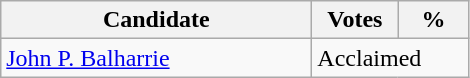<table class="wikitable">
<tr>
<th style="width: 200px">Candidate</th>
<th style="width: 50px">Votes</th>
<th style="width: 40px">%</th>
</tr>
<tr>
<td><a href='#'>John P. Balharrie</a></td>
<td colspan="2">Acclaimed</td>
</tr>
</table>
